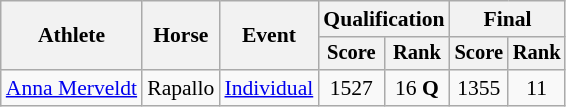<table class=wikitable style="font-size:90%">
<tr>
<th rowspan="2">Athlete</th>
<th rowspan="2">Horse</th>
<th rowspan="2">Event</th>
<th colspan="2">Qualification</th>
<th colspan="2">Final</th>
</tr>
<tr style="font-size:95%">
<th>Score</th>
<th>Rank</th>
<th>Score</th>
<th>Rank</th>
</tr>
<tr align=center>
<td align=left><a href='#'>Anna Merveldt</a></td>
<td align=left>Rapallo</td>
<td align=left><a href='#'>Individual</a></td>
<td>1527</td>
<td>16 <strong>Q</strong></td>
<td>1355</td>
<td>11</td>
</tr>
</table>
